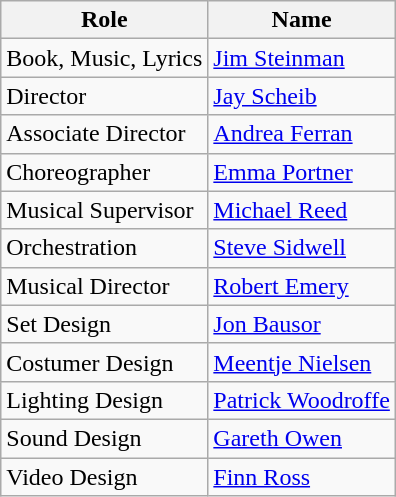<table class="wikitable">
<tr>
<th>Role</th>
<th>Name</th>
</tr>
<tr>
<td>Book, Music, Lyrics</td>
<td><a href='#'>Jim Steinman</a></td>
</tr>
<tr>
<td>Director</td>
<td><a href='#'>Jay Scheib</a></td>
</tr>
<tr>
<td>Associate Director</td>
<td><a href='#'>Andrea Ferran</a></td>
</tr>
<tr>
<td>Choreographer</td>
<td><a href='#'>Emma Portner</a></td>
</tr>
<tr>
<td>Musical Supervisor</td>
<td><a href='#'>Michael Reed</a></td>
</tr>
<tr>
<td>Orchestration</td>
<td><a href='#'>Steve Sidwell</a></td>
</tr>
<tr>
<td>Musical Director</td>
<td><a href='#'>Robert Emery</a></td>
</tr>
<tr>
<td>Set Design</td>
<td><a href='#'>Jon Bausor</a></td>
</tr>
<tr>
<td>Costumer Design</td>
<td><a href='#'>Meentje Nielsen</a></td>
</tr>
<tr>
<td>Lighting Design</td>
<td><a href='#'>Patrick Woodroffe</a></td>
</tr>
<tr>
<td>Sound Design</td>
<td><a href='#'>Gareth Owen</a></td>
</tr>
<tr>
<td>Video Design</td>
<td><a href='#'>Finn Ross</a></td>
</tr>
</table>
